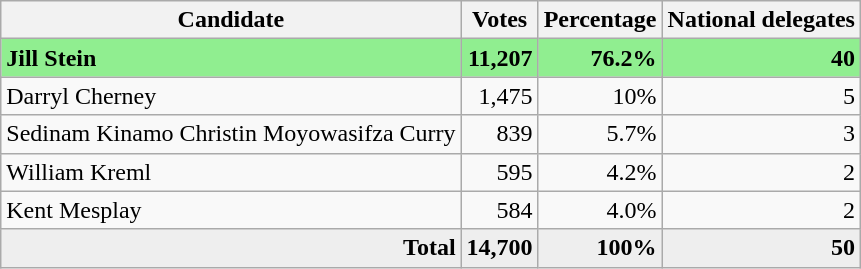<table class="wikitable" style="text-align:right;">
<tr>
<th>Candidate</th>
<th>Votes</th>
<th>Percentage</th>
<th>National delegates</th>
</tr>
<tr style="background:lightgreen;">
<td style="text-align:left;"><strong>Jill Stein</strong></td>
<td><strong>11,207</strong></td>
<td><strong>76.2%</strong></td>
<td><strong>40</strong></td>
</tr>
<tr>
<td style="text-align:left;">Darryl Cherney</td>
<td>1,475</td>
<td>10%</td>
<td>5</td>
</tr>
<tr>
<td style="text-align:left;">Sedinam Kinamo Christin Moyowasifza Curry</td>
<td>839</td>
<td>5.7%</td>
<td>3</td>
</tr>
<tr>
<td style="text-align:left;">William Kreml</td>
<td>595</td>
<td>4.2%</td>
<td>2</td>
</tr>
<tr>
<td style="text-align:left;">Kent Mesplay</td>
<td>584</td>
<td>4.0%</td>
<td>2</td>
</tr>
<tr style="background:#eee;">
<td style="margin-right:0.50px"><strong>Total</strong></td>
<td style="margin-right:0.50px"><strong>14,700</strong></td>
<td style="margin-right:0.50px"><strong>100%</strong></td>
<td style="margin-right:0.50px"><strong>50</strong></td>
</tr>
</table>
